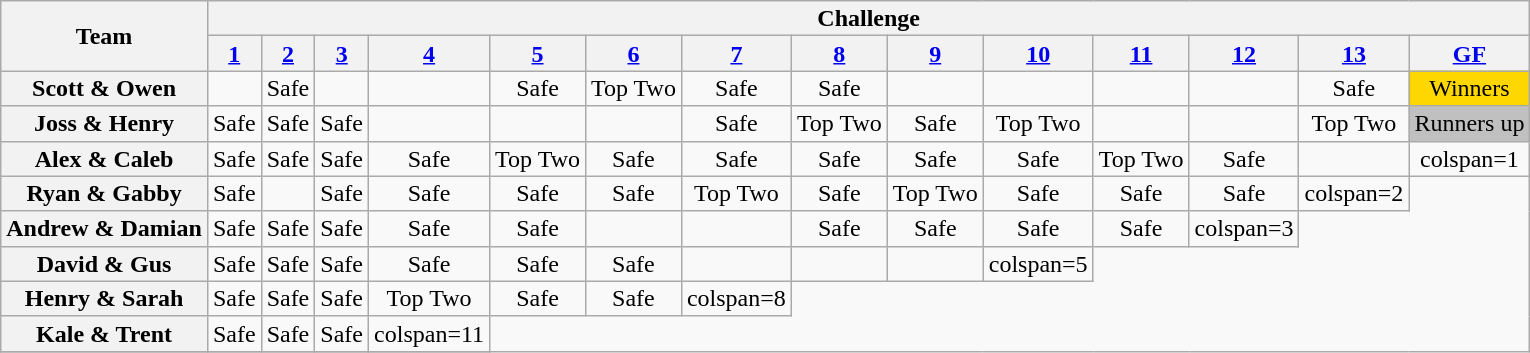<table class="wikitable plainrowheaders" style="text-align: center; line-height:16px;">
<tr>
<th rowspan=2 scope="col">Team</th>
<th colspan=14 scope="col">Challenge</th>
</tr>
<tr>
<th scope="col"><a href='#'>1</a></th>
<th scope="col"><a href='#'>2</a></th>
<th scope="col"><a href='#'>3</a></th>
<th scope="col"><a href='#'>4</a></th>
<th scope="col"><a href='#'>5</a></th>
<th scope="col"><a href='#'>6</a></th>
<th scope="col"><a href='#'>7</a></th>
<th scope="col"><a href='#'>8</a></th>
<th scope="col"><a href='#'>9</a></th>
<th scope="col"><a href='#'>10</a></th>
<th scope="col"><a href='#'>11</a></th>
<th scope="col"><a href='#'>12</a></th>
<th scope="col"><a href='#'>13</a></th>
<th scope="col"><a href='#'>GF</a></th>
</tr>
<tr>
<th>Scott & Owen</th>
<td></td>
<td>Safe</td>
<td></td>
<td></td>
<td>Safe</td>
<td>Top Two</td>
<td>Safe</td>
<td>Safe</td>
<td></td>
<td></td>
<td></td>
<td></td>
<td>Safe</td>
<td style="background:gold">Winners</td>
</tr>
<tr>
<th>Joss & Henry</th>
<td>Safe</td>
<td>Safe</td>
<td>Safe</td>
<td></td>
<td></td>
<td></td>
<td>Safe</td>
<td>Top Two</td>
<td>Safe</td>
<td>Top Two</td>
<td></td>
<td></td>
<td>Top Two</td>
<td style="background:silver">Runners up</td>
</tr>
<tr>
<th>Alex & Caleb</th>
<td>Safe</td>
<td>Safe</td>
<td>Safe</td>
<td>Safe</td>
<td>Top Two</td>
<td>Safe</td>
<td>Safe</td>
<td>Safe</td>
<td>Safe</td>
<td>Safe</td>
<td>Top Two</td>
<td>Safe</td>
<td></td>
<td>colspan=1 </td>
</tr>
<tr>
<th>Ryan & Gabby</th>
<td>Safe</td>
<td></td>
<td>Safe</td>
<td>Safe</td>
<td>Safe</td>
<td>Safe</td>
<td>Top Two</td>
<td>Safe</td>
<td>Top Two</td>
<td>Safe</td>
<td>Safe</td>
<td>Safe</td>
<td>colspan=2 </td>
</tr>
<tr>
<th>Andrew & Damian</th>
<td>Safe</td>
<td>Safe</td>
<td>Safe</td>
<td>Safe</td>
<td>Safe</td>
<td></td>
<td></td>
<td>Safe</td>
<td>Safe</td>
<td>Safe</td>
<td>Safe</td>
<td>colspan=3 </td>
</tr>
<tr>
<th>David & Gus</th>
<td>Safe</td>
<td>Safe</td>
<td>Safe</td>
<td>Safe</td>
<td>Safe</td>
<td>Safe</td>
<td></td>
<td></td>
<td></td>
<td>colspan=5 </td>
</tr>
<tr>
<th>Henry & Sarah</th>
<td>Safe</td>
<td>Safe</td>
<td>Safe</td>
<td>Top Two</td>
<td>Safe</td>
<td>Safe</td>
<td>colspan=8 </td>
</tr>
<tr>
<th>Kale & Trent</th>
<td>Safe</td>
<td>Safe</td>
<td>Safe</td>
<td>colspan=11 </td>
</tr>
<tr>
</tr>
</table>
